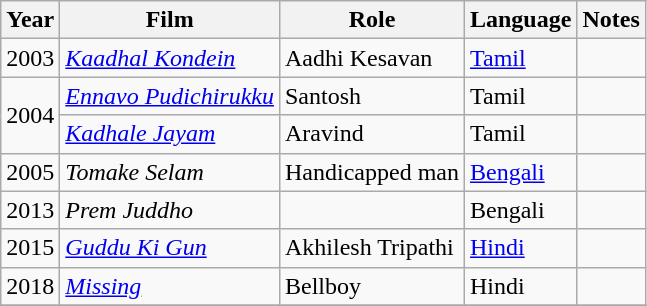<table class="wikitable sortable">
<tr>
<th>Year</th>
<th>Film</th>
<th>Role</th>
<th>Language</th>
<th>Notes</th>
</tr>
<tr>
<td>2003</td>
<td><em><a href='#'>Kaadhal Kondein</a></em></td>
<td>Aadhi Kesavan</td>
<td><a href='#'>Tamil</a></td>
<td></td>
</tr>
<tr>
<td rowspan="2">2004</td>
<td><em><a href='#'>Ennavo Pudichirukku</a></em></td>
<td>Santosh</td>
<td>Tamil</td>
<td></td>
</tr>
<tr>
<td><em><a href='#'>Kadhale Jayam</a></em></td>
<td>Aravind</td>
<td>Tamil</td>
<td></td>
</tr>
<tr>
<td>2005</td>
<td><em>Tomake Selam</em></td>
<td>Handicapped man</td>
<td><a href='#'>Bengali</a></td>
<td></td>
</tr>
<tr>
<td>2013</td>
<td><em>Prem Juddho</em></td>
<td></td>
<td>Bengali</td>
<td></td>
</tr>
<tr>
<td>2015</td>
<td><em><a href='#'>Guddu Ki Gun</a></em></td>
<td>Akhilesh Tripathi</td>
<td><a href='#'>Hindi</a></td>
<td></td>
</tr>
<tr>
<td>2018</td>
<td><em><a href='#'>Missing</a></em></td>
<td>Bellboy</td>
<td>Hindi</td>
<td></td>
</tr>
<tr>
</tr>
</table>
